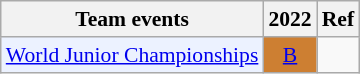<table style='font-size: 90%; text-align:center;' class='wikitable'>
<tr>
<th>Team events</th>
<th>2022</th>
<th>Ref</th>
</tr>
<tr>
<td bgcolor="#ECF2FF"; align="left"><a href='#'>World Junior Championships</a></td>
<td bgcolor=CD7F32><a href='#'>B</a></td>
<td></td>
</tr>
</table>
